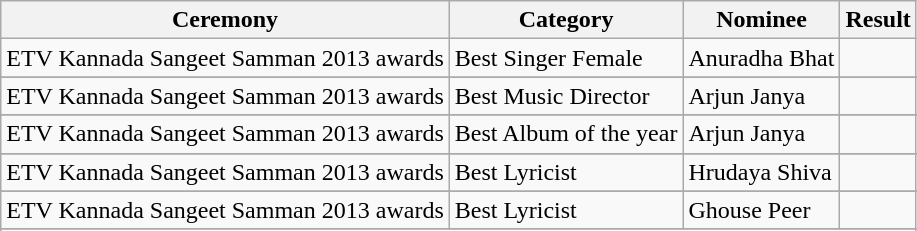<table class="wikitable">
<tr>
<th>Ceremony</th>
<th>Category</th>
<th>Nominee</th>
<th>Result</th>
</tr>
<tr>
<td rowspan="1">ETV Kannada Sangeet Samman 2013 awards</td>
<td>Best Singer Female</td>
<td>Anuradha Bhat</td>
<td></td>
</tr>
<tr>
</tr>
<tr>
<td rowspan="1">ETV Kannada Sangeet Samman 2013 awards</td>
<td>Best Music Director</td>
<td>Arjun Janya</td>
<td></td>
</tr>
<tr>
</tr>
<tr>
<td rowspan="1">ETV Kannada Sangeet Samman 2013 awards</td>
<td>Best Album of the year</td>
<td>Arjun Janya</td>
<td></td>
</tr>
<tr>
</tr>
<tr>
<td rowspan="1">ETV Kannada Sangeet Samman 2013 awards</td>
<td>Best Lyricist</td>
<td>Hrudaya Shiva</td>
<td></td>
</tr>
<tr>
</tr>
<tr>
<td rowspan="1">ETV Kannada Sangeet Samman 2013 awards</td>
<td>Best Lyricist</td>
<td>Ghouse Peer</td>
<td></td>
</tr>
<tr>
</tr>
<tr>
</tr>
</table>
